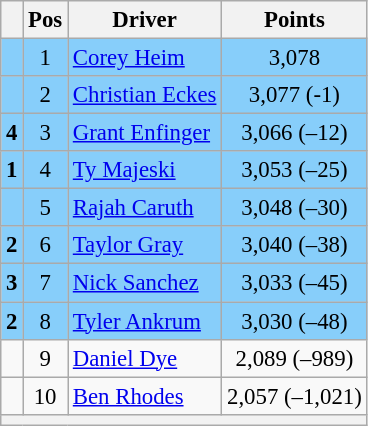<table class="wikitable" style="font-size: 95%;">
<tr>
<th></th>
<th>Pos</th>
<th>Driver</th>
<th>Points</th>
</tr>
<tr style="background:#87CEFA;">
<td align="left"></td>
<td style="text-align:center;">1</td>
<td><a href='#'>Corey Heim</a></td>
<td style="text-align:center;">3,078</td>
</tr>
<tr style="background:#87CEFA;">
<td align="left"></td>
<td style="text-align:center;">2</td>
<td><a href='#'>Christian Eckes</a></td>
<td style="text-align:center;">3,077 (-1)</td>
</tr>
<tr style="background:#87CEFA;">
<td align="left"> <strong>4</strong></td>
<td style="text-align:center;">3</td>
<td><a href='#'>Grant Enfinger</a></td>
<td style="text-align:center;">3,066 (–12)</td>
</tr>
<tr style="background:#87CEFA;">
<td align="left"> <strong>1</strong></td>
<td style="text-align:center;">4</td>
<td><a href='#'>Ty Majeski</a></td>
<td style="text-align:center;">3,053 (–25)</td>
</tr>
<tr style="background:#87CEFA;">
<td align="left"></td>
<td style="text-align:center;">5</td>
<td><a href='#'>Rajah Caruth</a></td>
<td style="text-align:center;">3,048 (–30)</td>
</tr>
<tr style="background:#87CEFA;">
<td align="left"> <strong>2</strong></td>
<td style="text-align:center;">6</td>
<td><a href='#'>Taylor Gray</a></td>
<td style="text-align:center;">3,040 (–38)</td>
</tr>
<tr style="background:#87CEFA;">
<td align="left"> <strong>3</strong></td>
<td style="text-align:center;">7</td>
<td><a href='#'>Nick Sanchez</a></td>
<td style="text-align:center;">3,033 (–45)</td>
</tr>
<tr style="background:#87CEFA;">
<td align="left"> <strong>2</strong></td>
<td style="text-align:center;">8</td>
<td><a href='#'>Tyler Ankrum</a></td>
<td style="text-align:center;">3,030 (–48)</td>
</tr>
<tr>
<td align="left"></td>
<td style="text-align:center;">9</td>
<td><a href='#'>Daniel Dye</a></td>
<td style="text-align:center;">2,089 (–989)</td>
</tr>
<tr>
<td align="left"></td>
<td style="text-align:center;">10</td>
<td><a href='#'>Ben Rhodes</a></td>
<td style="text-align:center;">2,057 (–1,021)</td>
</tr>
<tr class="sortbottom">
<th colspan="9"></th>
</tr>
</table>
